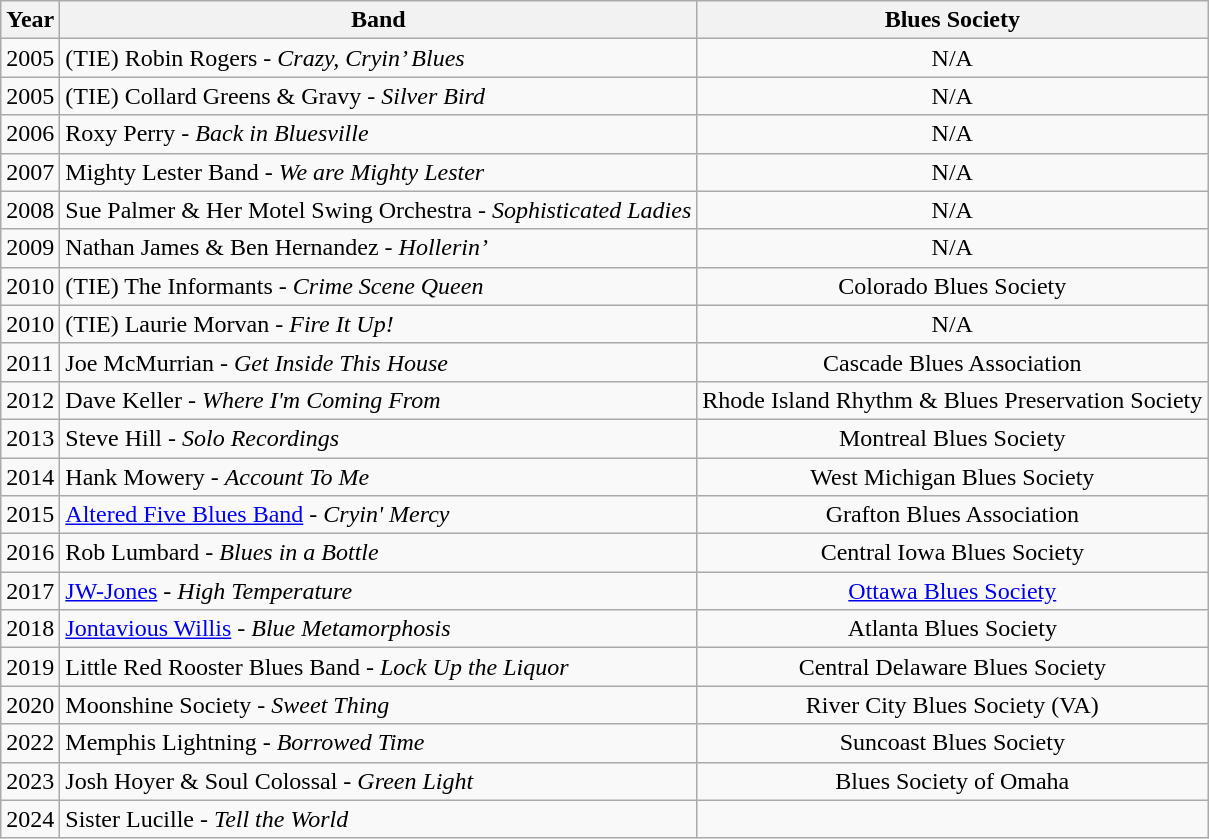<table class="wikitable sortable">
<tr>
<th>Year</th>
<th>Band</th>
<th>Blues Society</th>
</tr>
<tr>
<td>2005</td>
<td>(TIE) Robin Rogers - <em>Crazy, Cryin’ Blues</em></td>
<td style="text-align:center;">N/A</td>
</tr>
<tr>
<td>2005</td>
<td>(TIE) Collard Greens & Gravy - <em>Silver Bird</em></td>
<td style="text-align:center;">N/A</td>
</tr>
<tr>
<td>2006</td>
<td>Roxy Perry - <em>Back in Bluesville</em></td>
<td style="text-align:center;">N/A</td>
</tr>
<tr>
<td>2007</td>
<td>Mighty Lester Band - <em>We are Mighty Lester</em></td>
<td style="text-align:center;">N/A</td>
</tr>
<tr>
<td>2008</td>
<td>Sue Palmer & Her Motel Swing Orchestra - <em>Sophisticated Ladies</em></td>
<td style="text-align:center;">N/A</td>
</tr>
<tr>
<td>2009</td>
<td>Nathan James & Ben Hernandez - <em>Hollerin’</em></td>
<td style="text-align:center;">N/A</td>
</tr>
<tr>
<td>2010</td>
<td>(TIE) The Informants - <em>Crime Scene Queen</em></td>
<td style="text-align:center;">Colorado Blues Society</td>
</tr>
<tr>
<td>2010</td>
<td>(TIE) Laurie Morvan - <em>Fire It Up!</em></td>
<td style="text-align:center;">N/A</td>
</tr>
<tr>
<td>2011</td>
<td>Joe McMurrian - <em>Get Inside This House</em></td>
<td style="text-align:center;">Cascade Blues Association</td>
</tr>
<tr>
<td>2012</td>
<td>Dave Keller - <em>Where I'm Coming From</em></td>
<td style="text-align:center;">Rhode Island Rhythm & Blues Preservation Society</td>
</tr>
<tr>
<td>2013</td>
<td>Steve Hill - <em>Solo Recordings</em></td>
<td style="text-align:center;">Montreal Blues Society</td>
</tr>
<tr>
<td>2014</td>
<td>Hank Mowery - <em>Account To Me</em></td>
<td style="text-align:center;">West Michigan Blues Society</td>
</tr>
<tr>
<td>2015</td>
<td><a href='#'>Altered Five Blues Band</a> - <em>Cryin' Mercy</em></td>
<td style="text-align:center;">Grafton Blues Association</td>
</tr>
<tr>
<td>2016</td>
<td>Rob Lumbard - <em>Blues in a Bottle</em></td>
<td style="text-align:center;">Central Iowa Blues Society</td>
</tr>
<tr>
<td>2017</td>
<td><a href='#'>JW-Jones</a> - <em>High Temperature</em></td>
<td style="text-align:center;"><a href='#'>Ottawa Blues Society</a></td>
</tr>
<tr>
<td>2018</td>
<td><a href='#'>Jontavious Willis</a> - <em>Blue Metamorphosis</em></td>
<td style="text-align:center;">Atlanta Blues Society</td>
</tr>
<tr>
<td>2019</td>
<td>Little Red Rooster Blues Band - <em>Lock Up the Liquor</em></td>
<td style="text-align:center;">Central Delaware Blues Society</td>
</tr>
<tr>
<td>2020</td>
<td>Moonshine Society - <em>Sweet Thing</em></td>
<td style="text-align:center;">River City Blues Society (VA)</td>
</tr>
<tr>
<td>2022</td>
<td>Memphis Lightning - <em>Borrowed Time</em></td>
<td style="text-align:center;">Suncoast Blues Society</td>
</tr>
<tr>
<td>2023</td>
<td>Josh Hoyer & Soul Colossal - <em>Green Light</em></td>
<td style="text-align:center;">Blues Society of Omaha</td>
</tr>
<tr>
<td>2024</td>
<td>Sister Lucille - <em>Tell the World</em></td>
<td style="text-align:center;"></td>
</tr>
</table>
